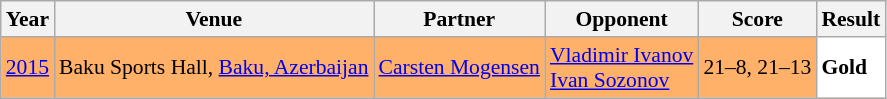<table class="sortable wikitable" style="font-size: 90%;">
<tr>
<th>Year</th>
<th>Venue</th>
<th>Partner</th>
<th>Opponent</th>
<th>Score</th>
<th>Result</th>
</tr>
<tr style="background:#FFB069">
<td align="center"><a href='#'>2015</a></td>
<td align="left">Baku Sports Hall, <a href='#'>Baku, Azerbaijan</a></td>
<td align="left"> <a href='#'>Carsten Mogensen</a></td>
<td align="left"> <a href='#'>Vladimir Ivanov</a> <br>  <a href='#'>Ivan Sozonov</a></td>
<td align="left">21–8, 21–13</td>
<td style="text-align:left; background:white"> <strong>Gold</strong></td>
</tr>
</table>
